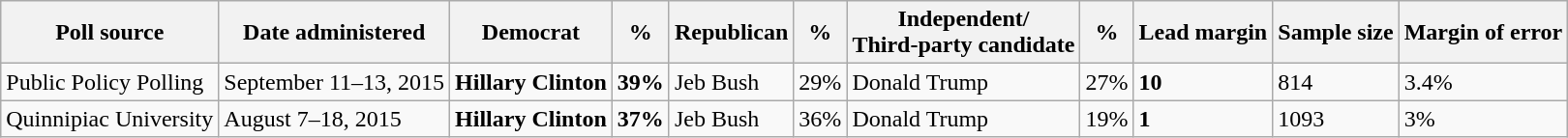<table class="wikitable">
<tr>
<th>Poll source</th>
<th>Date administered</th>
<th>Democrat</th>
<th>%</th>
<th>Republican</th>
<th>%</th>
<th>Independent/<br>Third-party candidate</th>
<th>%</th>
<th>Lead margin</th>
<th>Sample size</th>
<th>Margin of error</th>
</tr>
<tr>
<td>Public Policy Polling</td>
<td>September 11–13, 2015</td>
<td><strong>Hillary Clinton</strong></td>
<td><strong>39%</strong></td>
<td>Jeb Bush</td>
<td>29%</td>
<td>Donald Trump</td>
<td>27%</td>
<td><strong>10</strong></td>
<td>814</td>
<td>3.4%</td>
</tr>
<tr>
<td>Quinnipiac University</td>
<td>August 7–18, 2015</td>
<td><strong>Hillary Clinton</strong></td>
<td><strong>37%</strong></td>
<td>Jeb Bush</td>
<td>36%</td>
<td>Donald Trump</td>
<td>19%</td>
<td><strong>1</strong></td>
<td>1093</td>
<td>3%</td>
</tr>
</table>
